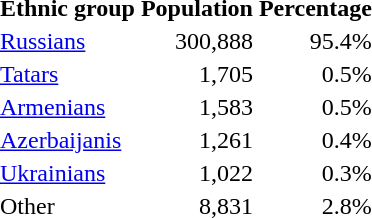<table>
<tr>
<td valign="top"><br><table class="standard">
<tr>
<th>Ethnic group</th>
<th>Population</th>
<th>Percentage</th>
</tr>
<tr>
<td><a href='#'>Russians</a></td>
<td align="right">300,888</td>
<td align="right">95.4%</td>
</tr>
<tr>
<td><a href='#'>Tatars</a></td>
<td align="right">1,705</td>
<td align="right">0.5%</td>
</tr>
<tr>
<td><a href='#'>Armenians</a></td>
<td align="right">1,583</td>
<td align="right">0.5%</td>
</tr>
<tr>
<td><a href='#'>Azerbaijanis</a></td>
<td align="right">1,261</td>
<td align="right">0.4%</td>
</tr>
<tr>
<td><a href='#'>Ukrainians</a></td>
<td align="right">1,022</td>
<td align="right">0.3%</td>
</tr>
<tr>
<td>Other</td>
<td align="right">8,831</td>
<td align="right">2.8%</td>
</tr>
<tr>
</tr>
</table>
</td>
</tr>
</table>
